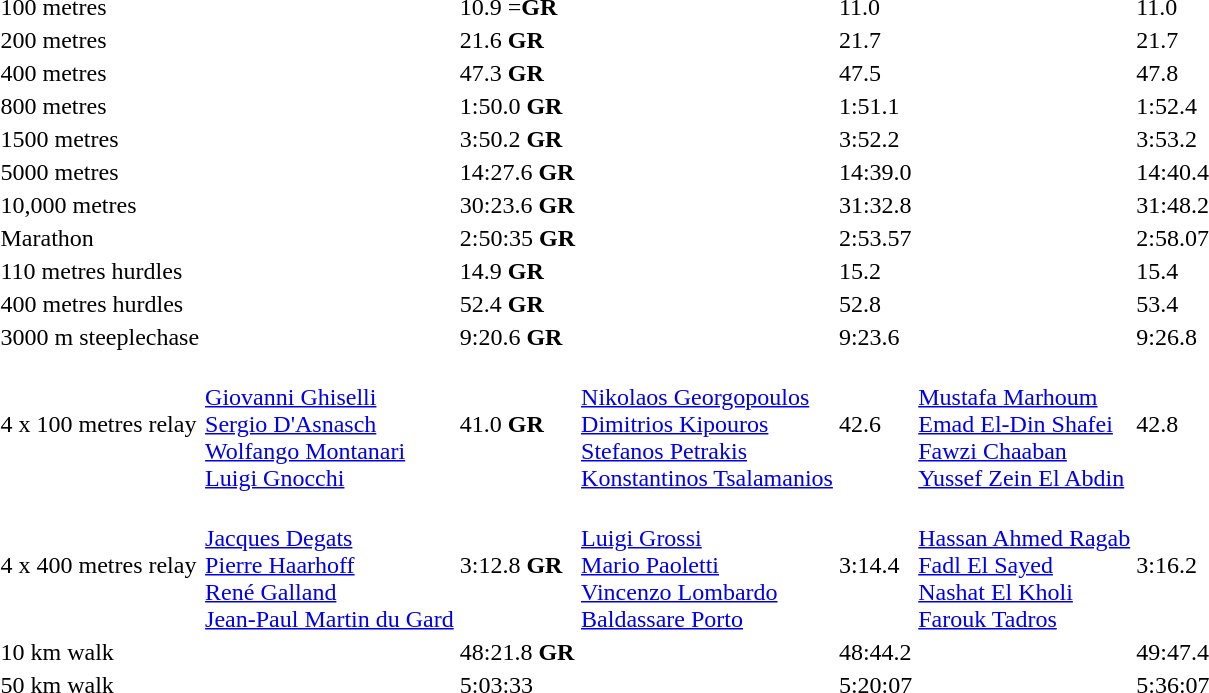<table>
<tr>
<td>100 metres</td>
<td></td>
<td>10.9 =<strong>GR</strong></td>
<td></td>
<td>11.0</td>
<td></td>
<td>11.0</td>
</tr>
<tr>
<td>200 metres</td>
<td></td>
<td>21.6 <strong>GR</strong></td>
<td></td>
<td>21.7</td>
<td></td>
<td>21.7</td>
</tr>
<tr>
<td>400 metres</td>
<td></td>
<td>47.3 <strong>GR</strong></td>
<td></td>
<td>47.5</td>
<td></td>
<td>47.8</td>
</tr>
<tr>
<td>800 metres</td>
<td></td>
<td>1:50.0 <strong>GR</strong></td>
<td></td>
<td>1:51.1</td>
<td></td>
<td>1:52.4</td>
</tr>
<tr>
<td>1500 metres</td>
<td></td>
<td>3:50.2 <strong>GR</strong></td>
<td></td>
<td>3:52.2</td>
<td></td>
<td>3:53.2</td>
</tr>
<tr>
<td>5000 metres</td>
<td></td>
<td>14:27.6 <strong>GR</strong></td>
<td></td>
<td>14:39.0</td>
<td></td>
<td>14:40.4</td>
</tr>
<tr>
<td>10,000 metres</td>
<td></td>
<td>30:23.6 <strong>GR</strong></td>
<td></td>
<td>31:32.8</td>
<td></td>
<td>31:48.2</td>
</tr>
<tr>
<td>Marathon</td>
<td></td>
<td>2:50:35 <strong>GR</strong></td>
<td></td>
<td>2:53.57</td>
<td></td>
<td>2:58.07</td>
</tr>
<tr>
<td>110 metres hurdles</td>
<td></td>
<td>14.9 <strong>GR</strong></td>
<td></td>
<td>15.2</td>
<td></td>
<td>15.4</td>
</tr>
<tr>
<td>400 metres hurdles</td>
<td></td>
<td>52.4 <strong>GR</strong></td>
<td></td>
<td>52.8</td>
<td></td>
<td>53.4</td>
</tr>
<tr>
<td>3000 m steeplechase</td>
<td></td>
<td>9:20.6 <strong>GR</strong></td>
<td></td>
<td>9:23.6</td>
<td></td>
<td>9:26.8</td>
</tr>
<tr>
<td>4 x 100 metres relay</td>
<td><br><a href='#'>Giovanni Ghiselli</a><br><a href='#'>Sergio D'Asnasch</a><br><a href='#'>Wolfango Montanari</a><br><a href='#'>Luigi Gnocchi</a></td>
<td>41.0 <strong>GR</strong></td>
<td><br><a href='#'>Nikolaos Georgopoulos</a><br><a href='#'>Dimitrios Kipouros</a><br><a href='#'>Stefanos Petrakis</a><br><a href='#'>Konstantinos Tsalamanios</a></td>
<td>42.6</td>
<td><br><a href='#'>Mustafa Marhoum</a><br><a href='#'>Emad El-Din Shafei</a><br><a href='#'>Fawzi Chaaban</a><br><a href='#'>Yussef Zein El Abdin</a></td>
<td>42.8</td>
</tr>
<tr>
<td>4 x 400 metres relay</td>
<td><br><a href='#'>Jacques Degats</a><br><a href='#'>Pierre Haarhoff</a><br><a href='#'>René Galland</a><br><a href='#'>Jean-Paul Martin du Gard</a></td>
<td>3:12.8 <strong>GR</strong></td>
<td><br><a href='#'>Luigi Grossi</a><br><a href='#'>Mario Paoletti</a><br><a href='#'>Vincenzo Lombardo</a><br><a href='#'>Baldassare Porto</a></td>
<td>3:14.4</td>
<td><br><a href='#'>Hassan Ahmed Ragab</a><br><a href='#'>Fadl El Sayed</a><br><a href='#'>Nashat El Kholi</a><br><a href='#'>Farouk Tadros</a></td>
<td>3:16.2</td>
</tr>
<tr>
<td>10 km walk</td>
<td></td>
<td>48:21.8 <strong>GR</strong></td>
<td></td>
<td>48:44.2</td>
<td></td>
<td>49:47.4</td>
</tr>
<tr>
<td>50 km walk</td>
<td></td>
<td>5:03:33</td>
<td></td>
<td>5:20:07</td>
<td></td>
<td>5:36:07</td>
</tr>
</table>
